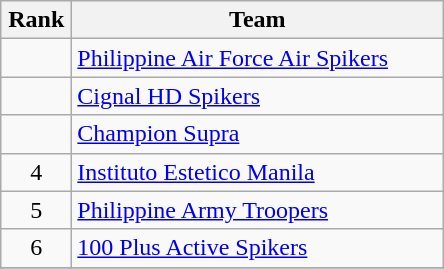<table class="wikitable" style="text-align: center;">
<tr>
<th width=40>Rank</th>
<th width=240>Team</th>
</tr>
<tr>
<td></td>
<td align="left"> <a href='#'>Philippine Air Force Air Spikers</a></td>
</tr>
<tr>
<td></td>
<td align="left"> <a href='#'>Cignal HD Spikers</a></td>
</tr>
<tr>
<td></td>
<td align="left"> <a href='#'>Champion Supra</a></td>
</tr>
<tr>
<td>4</td>
<td align="left"> <a href='#'>Instituto Estetico Manila</a></td>
</tr>
<tr>
<td>5</td>
<td align="left"> <a href='#'>Philippine Army Troopers</a></td>
</tr>
<tr>
<td>6</td>
<td align="left"> <a href='#'>100 Plus Active Spikers</a></td>
</tr>
<tr>
</tr>
</table>
